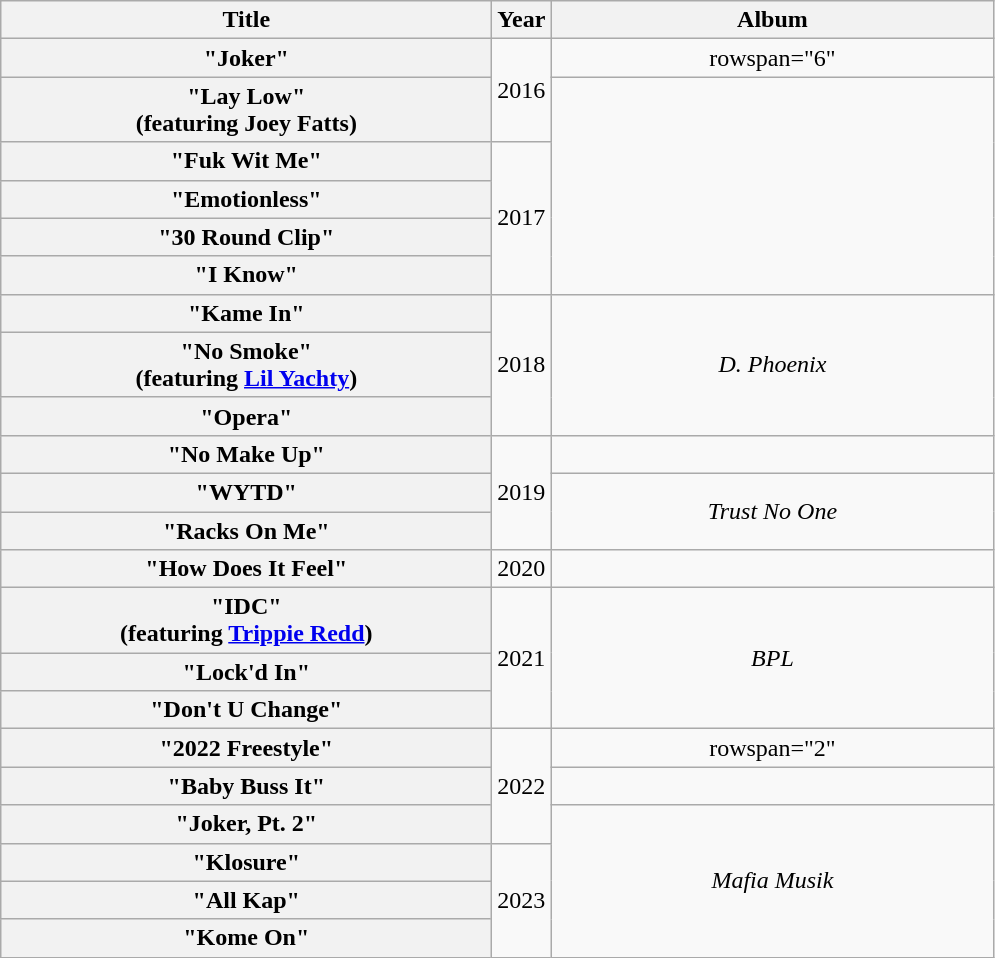<table class="wikitable plainrowheaders" style="text-align:center;" border="1">
<tr>
<th scope="col" style="width:20em;">Title</th>
<th scope="col">Year</th>
<th scope="col" style="width:18em;">Album</th>
</tr>
<tr>
<th scope="row">"Joker"</th>
<td rowspan="2">2016</td>
<td>rowspan="6" </td>
</tr>
<tr>
<th scope="row">"Lay Low"<br><span>(featuring Joey Fatts)</span></th>
</tr>
<tr>
<th scope="row">"Fuk Wit Me"</th>
<td rowspan="4">2017</td>
</tr>
<tr>
<th scope="row">"Emotionless"</th>
</tr>
<tr>
<th scope="row">"30 Round Clip"</th>
</tr>
<tr>
<th scope="row">"I Know"</th>
</tr>
<tr>
<th scope="row">"Kame In"</th>
<td rowspan="3">2018</td>
<td rowspan="3"><em>D. Phoenix</em></td>
</tr>
<tr>
<th scope="row">"No Smoke"<br><span>(featuring <a href='#'>Lil Yachty</a>)</span></th>
</tr>
<tr>
<th scope="row">"Opera"</th>
</tr>
<tr>
<th scope="row">"No Make Up"</th>
<td rowspan="3">2019</td>
<td></td>
</tr>
<tr>
<th scope="row">"WYTD"</th>
<td rowspan="2"><em>Trust No One</em></td>
</tr>
<tr>
<th scope="row">"Racks On Me"</th>
</tr>
<tr>
<th scope="row">"How Does It Feel"</th>
<td>2020</td>
<td></td>
</tr>
<tr>
<th scope="row">"IDC"<br><span>(featuring <a href='#'>Trippie Redd</a>)</span></th>
<td rowspan="3">2021</td>
<td rowspan="3"><em>BPL</em></td>
</tr>
<tr>
<th scope="row">"Lock'd In"</th>
</tr>
<tr>
<th scope="row">"Don't U Change"</th>
</tr>
<tr>
<th scope="row">"2022 Freestyle"</th>
<td rowspan="3">2022</td>
<td>rowspan="2" </td>
</tr>
<tr>
<th scope="row">"Baby Buss It"</th>
</tr>
<tr>
<th scope="row">"Joker, Pt. 2"</th>
<td rowspan="4"><em>Mafia Musik</em></td>
</tr>
<tr>
<th scope="row">"Klosure"</th>
<td rowspan="3">2023</td>
</tr>
<tr>
<th scope="row">"All Kap"</th>
</tr>
<tr>
<th scope="row">"Kome On"</th>
</tr>
</table>
